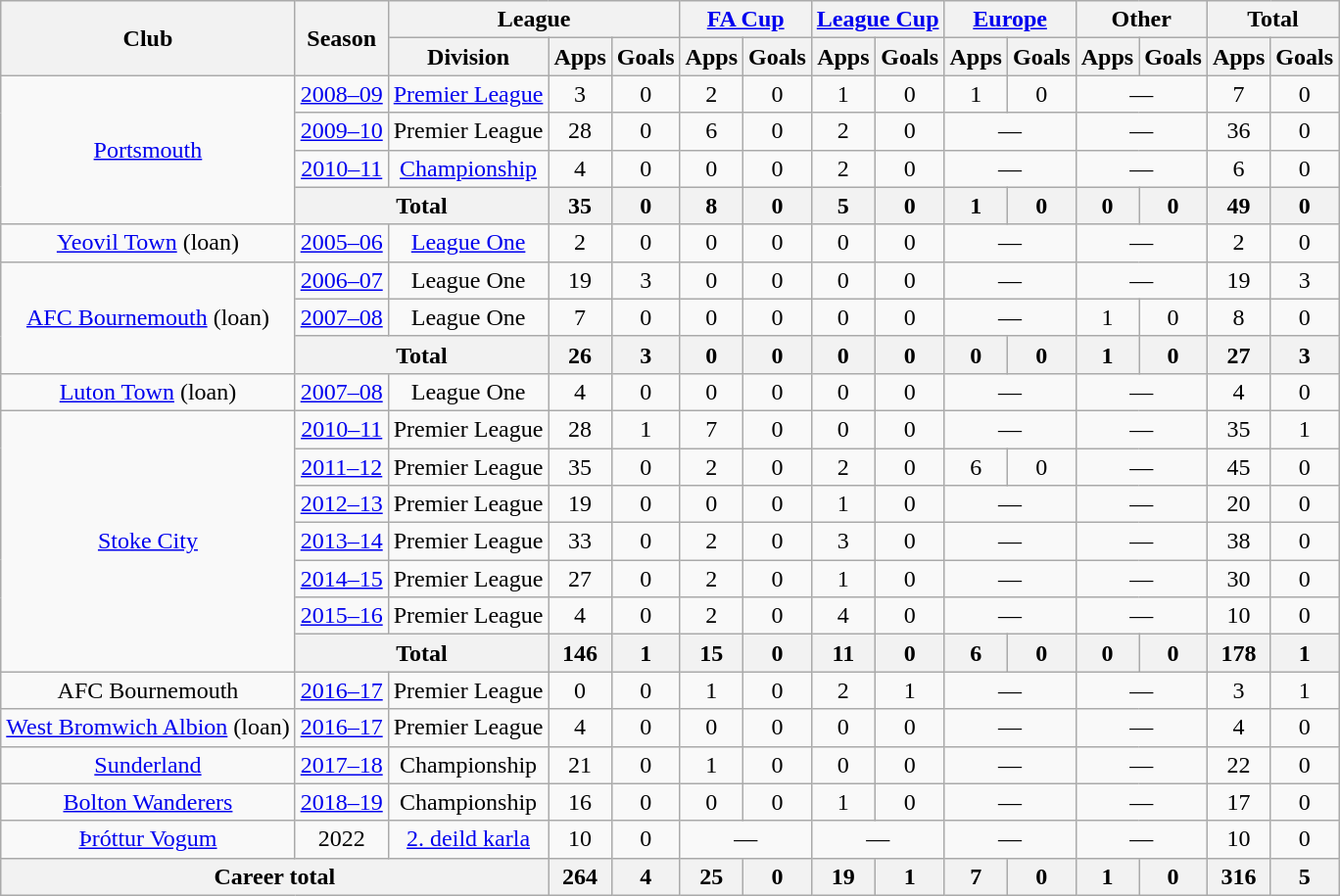<table class="wikitable" style="text-align: center">
<tr>
<th rowspan="2">Club</th>
<th rowspan="2">Season</th>
<th colspan="3">League</th>
<th colspan="2"><a href='#'>FA Cup</a></th>
<th colspan="2"><a href='#'>League Cup</a></th>
<th colspan="2"><a href='#'>Europe</a></th>
<th colspan="2">Other</th>
<th colspan="2">Total</th>
</tr>
<tr>
<th>Division</th>
<th>Apps</th>
<th>Goals</th>
<th>Apps</th>
<th>Goals</th>
<th>Apps</th>
<th>Goals</th>
<th>Apps</th>
<th>Goals</th>
<th>Apps</th>
<th>Goals</th>
<th>Apps</th>
<th>Goals</th>
</tr>
<tr>
<td rowspan="4"><a href='#'>Portsmouth</a></td>
<td><a href='#'>2008–09</a></td>
<td><a href='#'>Premier League</a></td>
<td>3</td>
<td>0</td>
<td>2</td>
<td>0</td>
<td>1</td>
<td>0</td>
<td>1</td>
<td>0</td>
<td colspan="2">—</td>
<td>7</td>
<td>0</td>
</tr>
<tr>
<td><a href='#'>2009–10</a></td>
<td>Premier League</td>
<td>28</td>
<td>0</td>
<td>6</td>
<td>0</td>
<td>2</td>
<td>0</td>
<td colspan="2">—</td>
<td colspan="2">—</td>
<td>36</td>
<td>0</td>
</tr>
<tr>
<td><a href='#'>2010–11</a></td>
<td><a href='#'>Championship</a></td>
<td>4</td>
<td>0</td>
<td>0</td>
<td>0</td>
<td>2</td>
<td>0</td>
<td colspan="2">—</td>
<td colspan="2">—</td>
<td>6</td>
<td>0</td>
</tr>
<tr>
<th colspan="2">Total</th>
<th>35</th>
<th>0</th>
<th>8</th>
<th>0</th>
<th>5</th>
<th>0</th>
<th>1</th>
<th>0</th>
<th>0</th>
<th>0</th>
<th>49</th>
<th>0</th>
</tr>
<tr>
<td><a href='#'>Yeovil Town</a> (loan)</td>
<td><a href='#'>2005–06</a></td>
<td><a href='#'>League One</a></td>
<td>2</td>
<td>0</td>
<td>0</td>
<td>0</td>
<td>0</td>
<td>0</td>
<td colspan="2">—</td>
<td colspan="2">—</td>
<td>2</td>
<td>0</td>
</tr>
<tr>
<td rowspan="3"><a href='#'>AFC Bournemouth</a> (loan)</td>
<td><a href='#'>2006–07</a></td>
<td>League One</td>
<td>19</td>
<td>3</td>
<td>0</td>
<td>0</td>
<td>0</td>
<td>0</td>
<td colspan="2">—</td>
<td colspan="2">—</td>
<td>19</td>
<td>3</td>
</tr>
<tr>
<td><a href='#'>2007–08</a></td>
<td>League One</td>
<td>7</td>
<td>0</td>
<td>0</td>
<td>0</td>
<td>0</td>
<td>0</td>
<td colspan="2">—</td>
<td>1</td>
<td>0</td>
<td>8</td>
<td>0</td>
</tr>
<tr>
<th colspan="2">Total</th>
<th>26</th>
<th>3</th>
<th>0</th>
<th>0</th>
<th>0</th>
<th>0</th>
<th>0</th>
<th>0</th>
<th>1</th>
<th>0</th>
<th>27</th>
<th>3</th>
</tr>
<tr>
<td><a href='#'>Luton Town</a> (loan)</td>
<td><a href='#'>2007–08</a></td>
<td>League One</td>
<td>4</td>
<td>0</td>
<td>0</td>
<td>0</td>
<td>0</td>
<td>0</td>
<td colspan="2">—</td>
<td colspan="2">—</td>
<td>4</td>
<td>0</td>
</tr>
<tr>
<td rowspan=7><a href='#'>Stoke City</a></td>
<td><a href='#'>2010–11</a></td>
<td>Premier League</td>
<td>28</td>
<td>1</td>
<td>7</td>
<td>0</td>
<td>0</td>
<td>0</td>
<td colspan="2">—</td>
<td colspan="2">—</td>
<td>35</td>
<td>1</td>
</tr>
<tr>
<td><a href='#'>2011–12</a></td>
<td>Premier League</td>
<td>35</td>
<td>0</td>
<td>2</td>
<td>0</td>
<td>2</td>
<td>0</td>
<td>6</td>
<td>0</td>
<td colspan="2">—</td>
<td>45</td>
<td>0</td>
</tr>
<tr>
<td><a href='#'>2012–13</a></td>
<td>Premier League</td>
<td>19</td>
<td>0</td>
<td>0</td>
<td>0</td>
<td>1</td>
<td>0</td>
<td colspan="2">—</td>
<td colspan="2">—</td>
<td>20</td>
<td>0</td>
</tr>
<tr>
<td><a href='#'>2013–14</a></td>
<td>Premier League</td>
<td>33</td>
<td>0</td>
<td>2</td>
<td>0</td>
<td>3</td>
<td>0</td>
<td colspan="2">—</td>
<td colspan="2">—</td>
<td>38</td>
<td>0</td>
</tr>
<tr>
<td><a href='#'>2014–15</a></td>
<td>Premier League</td>
<td>27</td>
<td>0</td>
<td>2</td>
<td>0</td>
<td>1</td>
<td>0</td>
<td colspan="2">—</td>
<td colspan="2">—</td>
<td>30</td>
<td>0</td>
</tr>
<tr>
<td><a href='#'>2015–16</a></td>
<td>Premier League</td>
<td>4</td>
<td>0</td>
<td>2</td>
<td>0</td>
<td>4</td>
<td>0</td>
<td colspan="2">—</td>
<td colspan="2">—</td>
<td>10</td>
<td>0</td>
</tr>
<tr>
<th colspan="2">Total</th>
<th>146</th>
<th>1</th>
<th>15</th>
<th>0</th>
<th>11</th>
<th>0</th>
<th>6</th>
<th>0</th>
<th>0</th>
<th>0</th>
<th>178</th>
<th>1</th>
</tr>
<tr>
<td>AFC Bournemouth</td>
<td><a href='#'>2016–17</a></td>
<td>Premier League</td>
<td>0</td>
<td>0</td>
<td>1</td>
<td>0</td>
<td>2</td>
<td>1</td>
<td colspan="2">—</td>
<td colspan="2">—</td>
<td>3</td>
<td>1</td>
</tr>
<tr>
<td><a href='#'>West Bromwich Albion</a> (loan)</td>
<td><a href='#'>2016–17</a></td>
<td>Premier League</td>
<td>4</td>
<td>0</td>
<td>0</td>
<td>0</td>
<td>0</td>
<td>0</td>
<td colspan="2">—</td>
<td colspan="2">—</td>
<td>4</td>
<td>0</td>
</tr>
<tr>
<td><a href='#'>Sunderland</a></td>
<td><a href='#'>2017–18</a></td>
<td>Championship</td>
<td>21</td>
<td>0</td>
<td>1</td>
<td>0</td>
<td>0</td>
<td>0</td>
<td colspan="2">—</td>
<td colspan="2">—</td>
<td>22</td>
<td>0</td>
</tr>
<tr>
<td><a href='#'>Bolton Wanderers</a></td>
<td><a href='#'>2018–19</a></td>
<td>Championship</td>
<td>16</td>
<td>0</td>
<td>0</td>
<td>0</td>
<td>1</td>
<td>0</td>
<td colspan="2">—</td>
<td colspan="2">—</td>
<td>17</td>
<td>0</td>
</tr>
<tr>
<td><a href='#'>Þróttur Vogum</a></td>
<td>2022</td>
<td><a href='#'>2. deild karla</a></td>
<td>10</td>
<td>0</td>
<td colspan="2">—</td>
<td colspan="2">—</td>
<td colspan="2">—</td>
<td colspan="2">—</td>
<td>10</td>
<td>0</td>
</tr>
<tr>
<th colspan="3">Career total</th>
<th>264</th>
<th>4</th>
<th>25</th>
<th>0</th>
<th>19</th>
<th>1</th>
<th>7</th>
<th>0</th>
<th>1</th>
<th>0</th>
<th>316</th>
<th>5</th>
</tr>
</table>
